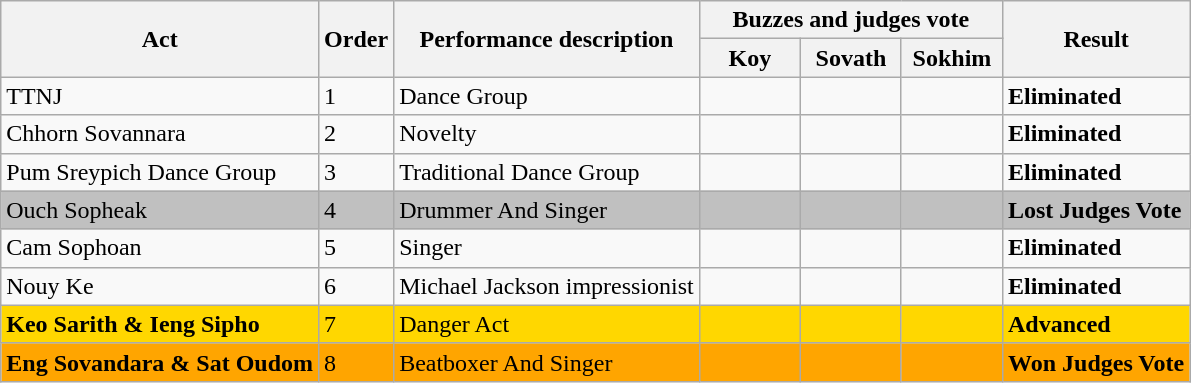<table class="wikitable plainrowheaders">
<tr>
<th rowspan=2>Act</th>
<th rowspan=2>Order</th>
<th rowspan=2>Performance description</th>
<th colspan=3>Buzzes and judges vote</th>
<th rowspan=2 colspan=3>Result</th>
</tr>
<tr>
<th style="width:60px;">Koy</th>
<th style="width:60px;">Sovath</th>
<th style="width:60px;">Sokhim</th>
</tr>
<tr>
<td>TTNJ</td>
<td>1</td>
<td>Dance Group</td>
<td></td>
<td></td>
<td></td>
<td><strong>Eliminated</strong></td>
</tr>
<tr>
<td>Chhorn Sovannara</td>
<td>2</td>
<td>Novelty</td>
<td style="text-align:center;"></td>
<td></td>
<td style="text-align:center;"></td>
<td><strong>Eliminated</strong></td>
</tr>
<tr>
<td>Pum Sreypich Dance Group</td>
<td>3</td>
<td>Traditional Dance Group</td>
<td></td>
<td></td>
<td></td>
<td><strong>Eliminated</strong></td>
</tr>
<tr style="background:silver;">
<td>Ouch Sopheak</td>
<td>4</td>
<td>Drummer And Singer</td>
<td></td>
<td></td>
<td style="text-align:center;"></td>
<td><strong>Lost Judges Vote</strong></td>
</tr>
<tr>
<td>Cam Sophoan</td>
<td>5</td>
<td>Singer</td>
<td></td>
<td></td>
<td></td>
<td><strong>Eliminated</strong></td>
</tr>
<tr>
<td>Nouy Ke</td>
<td>6</td>
<td>Michael Jackson impressionist</td>
<td></td>
<td></td>
<td></td>
<td><strong>Eliminated</strong></td>
</tr>
<tr style="background:gold;">
<td><strong>Keo Sarith & Ieng Sipho</strong></td>
<td>7</td>
<td>Danger Act</td>
<td></td>
<td></td>
<td></td>
<td><strong>Advanced</strong></td>
</tr>
<tr style="background:orange;">
<td><strong>Eng Sovandara & Sat Oudom</strong></td>
<td>8</td>
<td>Beatboxer And Singer</td>
<td style="text-align:center;"></td>
<td style="text-align:center;"></td>
<td></td>
<td><strong>Won Judges Vote</strong></td>
</tr>
</table>
